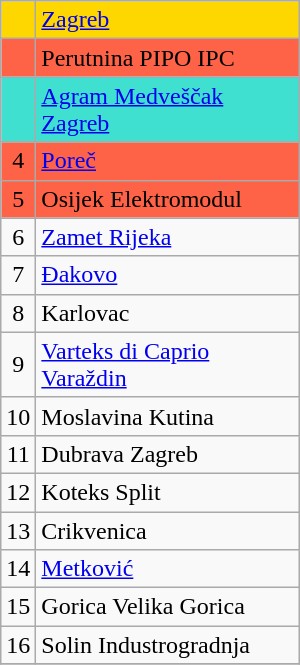<table class="wikitable" width="200px">
<tr bgcolor="gold">
<td align=center></td>
<td><a href='#'>Zagreb</a></td>
</tr>
<tr bgcolor="tomato">
<td align=center></td>
<td>Perutnina PIPO IPC</td>
</tr>
<tr bgcolor="turquoise">
<td align=center></td>
<td><a href='#'>Agram Medveščak Zagreb</a></td>
</tr>
<tr bgcolor="tomato">
<td align=center>4</td>
<td><a href='#'>Poreč</a></td>
</tr>
<tr bgcolor="tomato">
<td align=center>5</td>
<td>Osijek Elektromodul</td>
</tr>
<tr>
<td align=center>6</td>
<td><a href='#'>Zamet Rijeka</a></td>
</tr>
<tr>
<td align=center>7</td>
<td><a href='#'>Đakovo</a></td>
</tr>
<tr>
<td align=center>8</td>
<td>Karlovac</td>
</tr>
<tr>
<td align=center>9</td>
<td><a href='#'>Varteks di Caprio Varaždin</a></td>
</tr>
<tr>
<td align=center>10</td>
<td>Moslavina Kutina</td>
</tr>
<tr>
<td align=center>11</td>
<td>Dubrava Zagreb</td>
</tr>
<tr>
<td align=center>12</td>
<td>Koteks Split</td>
</tr>
<tr>
<td align=center>13</td>
<td>Crikvenica</td>
</tr>
<tr>
<td align=center>14</td>
<td><a href='#'>Metković</a></td>
</tr>
<tr>
<td align=center>15</td>
<td>Gorica Velika Gorica</td>
</tr>
<tr>
<td align=center>16</td>
<td>Solin Industrogradnja</td>
</tr>
<tr>
</tr>
</table>
